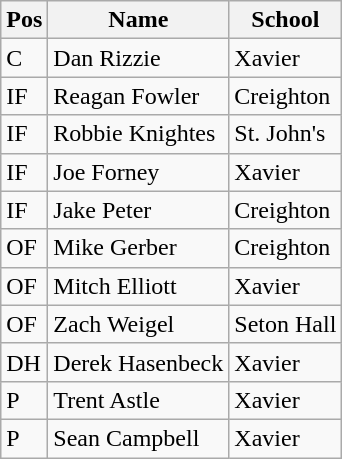<table class=wikitable>
<tr>
<th>Pos</th>
<th>Name</th>
<th>School</th>
</tr>
<tr>
<td>C</td>
<td>Dan Rizzie</td>
<td>Xavier</td>
</tr>
<tr>
<td>IF</td>
<td>Reagan Fowler</td>
<td>Creighton</td>
</tr>
<tr>
<td>IF</td>
<td>Robbie Knightes</td>
<td>St. John's</td>
</tr>
<tr>
<td>IF</td>
<td>Joe Forney</td>
<td>Xavier</td>
</tr>
<tr>
<td>IF</td>
<td>Jake Peter</td>
<td>Creighton</td>
</tr>
<tr>
<td>OF</td>
<td>Mike Gerber</td>
<td>Creighton</td>
</tr>
<tr>
<td>OF</td>
<td>Mitch Elliott</td>
<td>Xavier</td>
</tr>
<tr>
<td>OF</td>
<td>Zach Weigel</td>
<td>Seton Hall</td>
</tr>
<tr>
<td>DH</td>
<td>Derek Hasenbeck</td>
<td>Xavier</td>
</tr>
<tr>
<td>P</td>
<td>Trent Astle</td>
<td>Xavier</td>
</tr>
<tr>
<td>P</td>
<td>Sean Campbell</td>
<td>Xavier</td>
</tr>
</table>
